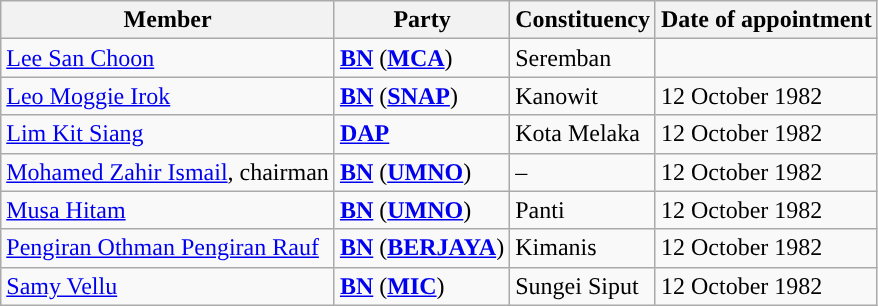<table class=wikitable>
<tr>
<th>Member</th>
<th>Party</th>
<th>Constituency</th>
<th>Date of appointment</th>
</tr>
<tr>
<td><a href='#'>Lee San Choon</a></td>
<td><strong><a href='#'>BN</a></strong> (<strong><a href='#'>MCA</a></strong>)</td>
<td>Seremban</td>
<td></td>
</tr>
<tr>
<td><a href='#'>Leo Moggie Irok</a></td>
<td><strong><a href='#'>BN</a></strong> (<strong><a href='#'>SNAP</a></strong>)</td>
<td>Kanowit</td>
<td>12 October 1982</td>
</tr>
<tr>
<td><a href='#'>Lim Kit Siang</a></td>
<td><strong><a href='#'>DAP</a></strong></td>
<td>Kota Melaka</td>
<td>12 October 1982</td>
</tr>
<tr>
<td><a href='#'>Mohamed Zahir Ismail</a>, chairman</td>
<td><strong><a href='#'>BN</a></strong> (<strong><a href='#'>UMNO</a></strong>)</td>
<td>–</td>
<td>12 October 1982</td>
</tr>
<tr>
<td><a href='#'>Musa Hitam</a></td>
<td><strong><a href='#'>BN</a></strong> (<strong><a href='#'>UMNO</a></strong>)</td>
<td>Panti</td>
<td>12 October 1982</td>
</tr>
<tr>
<td><a href='#'>Pengiran Othman Pengiran Rauf</a></td>
<td><strong><a href='#'>BN</a></strong> (<strong><a href='#'>BERJAYA</a></strong>)</td>
<td>Kimanis</td>
<td>12 October 1982</td>
</tr>
<tr>
<td><a href='#'>Samy Vellu</a></td>
<td><strong><a href='#'>BN</a></strong> (<strong><a href='#'>MIC</a></strong>)</td>
<td>Sungei Siput</td>
<td>12 October 1982</td>
</tr>
</table>
